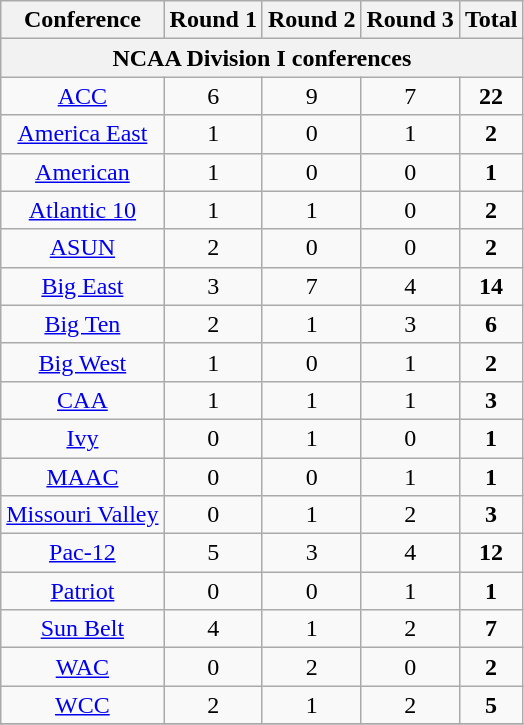<table class="wikitable sortable" style="text-align:center">
<tr>
<th>Conference</th>
<th>Round 1</th>
<th>Round 2</th>
<th>Round 3</th>
<th>Total</th>
</tr>
<tr>
<th colspan=5>NCAA Division I conferences</th>
</tr>
<tr>
<td><a href='#'>ACC</a></td>
<td>6</td>
<td>9</td>
<td>7</td>
<td><strong>22</strong></td>
</tr>
<tr>
<td><a href='#'>America East</a></td>
<td>1</td>
<td>0</td>
<td>1</td>
<td><strong>2</strong></td>
</tr>
<tr>
<td><a href='#'>American</a></td>
<td>1</td>
<td>0</td>
<td>0</td>
<td><strong>1</strong></td>
</tr>
<tr>
<td><a href='#'>Atlantic 10</a></td>
<td>1</td>
<td>1</td>
<td>0</td>
<td><strong>2</strong></td>
</tr>
<tr>
<td><a href='#'>ASUN</a></td>
<td>2</td>
<td>0</td>
<td>0</td>
<td><strong>2</strong></td>
</tr>
<tr>
<td><a href='#'>Big East</a></td>
<td>3</td>
<td>7</td>
<td>4</td>
<td><strong>14</strong></td>
</tr>
<tr>
<td><a href='#'>Big Ten</a></td>
<td>2</td>
<td>1</td>
<td>3</td>
<td><strong>6</strong></td>
</tr>
<tr>
<td><a href='#'>Big West</a></td>
<td>1</td>
<td>0</td>
<td>1</td>
<td><strong>2</strong></td>
</tr>
<tr>
<td><a href='#'>CAA</a></td>
<td>1</td>
<td>1</td>
<td>1</td>
<td><strong>3</strong></td>
</tr>
<tr>
<td><a href='#'>Ivy</a></td>
<td>0</td>
<td>1</td>
<td>0</td>
<td><strong>1</strong></td>
</tr>
<tr>
<td><a href='#'>MAAC</a></td>
<td>0</td>
<td>0</td>
<td>1</td>
<td><strong>1</strong></td>
</tr>
<tr>
<td><a href='#'>Missouri Valley</a></td>
<td>0</td>
<td>1</td>
<td>2</td>
<td><strong>3</strong></td>
</tr>
<tr>
<td><a href='#'>Pac-12</a></td>
<td>5</td>
<td>3</td>
<td>4</td>
<td><strong>12</strong></td>
</tr>
<tr>
<td><a href='#'>Patriot</a></td>
<td>0</td>
<td>0</td>
<td>1</td>
<td><strong>1</strong></td>
</tr>
<tr>
<td><a href='#'>Sun Belt</a></td>
<td>4</td>
<td>1</td>
<td>2</td>
<td><strong>7</strong></td>
</tr>
<tr>
<td><a href='#'>WAC</a></td>
<td>0</td>
<td>2</td>
<td>0</td>
<td><strong>2</strong></td>
</tr>
<tr>
<td><a href='#'>WCC</a></td>
<td>2</td>
<td>1</td>
<td>2</td>
<td><strong>5</strong></td>
</tr>
<tr>
</tr>
</table>
